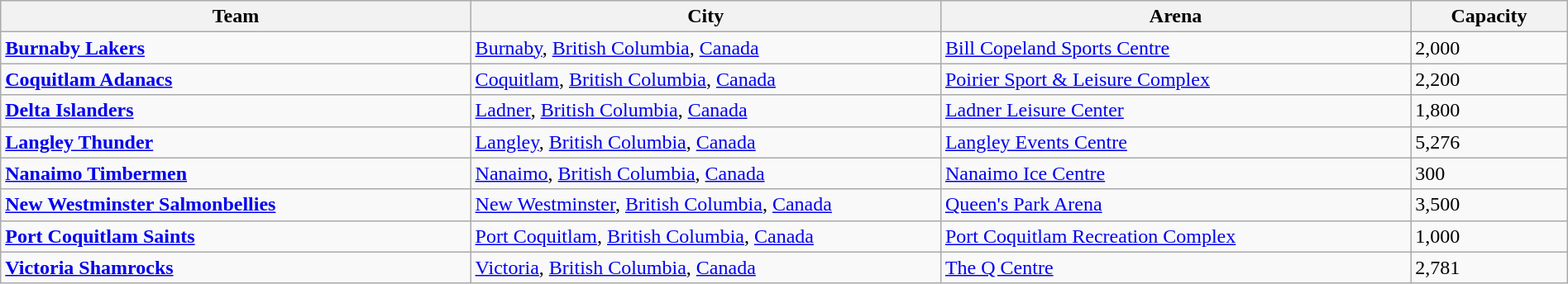<table class="wikitable" style="width: 100%">
<tr>
<th style="width:30%;">Team</th>
<th style="width:30%;">City</th>
<th style="width:30%;">Arena</th>
<th style="width:30%;">Capacity</th>
</tr>
<tr>
<td><strong><a href='#'>Burnaby Lakers</a></strong></td>
<td><a href='#'>Burnaby</a>, <a href='#'>British Columbia</a>, <a href='#'>Canada</a></td>
<td><a href='#'>Bill Copeland Sports Centre</a></td>
<td>2,000</td>
</tr>
<tr>
<td><strong><a href='#'>Coquitlam Adanacs</a></strong></td>
<td><a href='#'>Coquitlam</a>, <a href='#'>British Columbia</a>, <a href='#'>Canada</a></td>
<td><a href='#'>Poirier Sport & Leisure Complex</a></td>
<td>2,200</td>
</tr>
<tr>
<td><strong><a href='#'>Delta Islanders</a></strong></td>
<td><a href='#'>Ladner</a>, <a href='#'>British Columbia</a>, <a href='#'>Canada</a></td>
<td><a href='#'>Ladner Leisure Center</a></td>
<td>1,800</td>
</tr>
<tr>
<td><strong><a href='#'>Langley Thunder</a></strong></td>
<td><a href='#'>Langley</a>, <a href='#'>British Columbia</a>, <a href='#'>Canada</a></td>
<td><a href='#'>Langley Events Centre</a></td>
<td>5,276</td>
</tr>
<tr>
<td><strong><a href='#'>Nanaimo Timbermen</a></strong></td>
<td><a href='#'>Nanaimo</a>, <a href='#'>British Columbia</a>, <a href='#'>Canada</a></td>
<td><a href='#'>Nanaimo Ice Centre</a></td>
<td>300</td>
</tr>
<tr>
<td><strong><a href='#'>New Westminster Salmonbellies</a></strong></td>
<td><a href='#'>New Westminster</a>, <a href='#'>British Columbia</a>, <a href='#'>Canada</a></td>
<td><a href='#'>Queen's Park Arena</a></td>
<td>3,500</td>
</tr>
<tr>
<td><strong><a href='#'>Port Coquitlam Saints</a></strong></td>
<td><a href='#'>Port Coquitlam</a>, <a href='#'>British Columbia</a>, <a href='#'>Canada</a></td>
<td><a href='#'>Port Coquitlam Recreation Complex</a></td>
<td>1,000</td>
</tr>
<tr>
<td><strong><a href='#'>Victoria Shamrocks</a></strong></td>
<td><a href='#'>Victoria</a>, <a href='#'>British Columbia</a>, <a href='#'>Canada</a></td>
<td><a href='#'>The Q Centre</a></td>
<td>2,781</td>
</tr>
</table>
